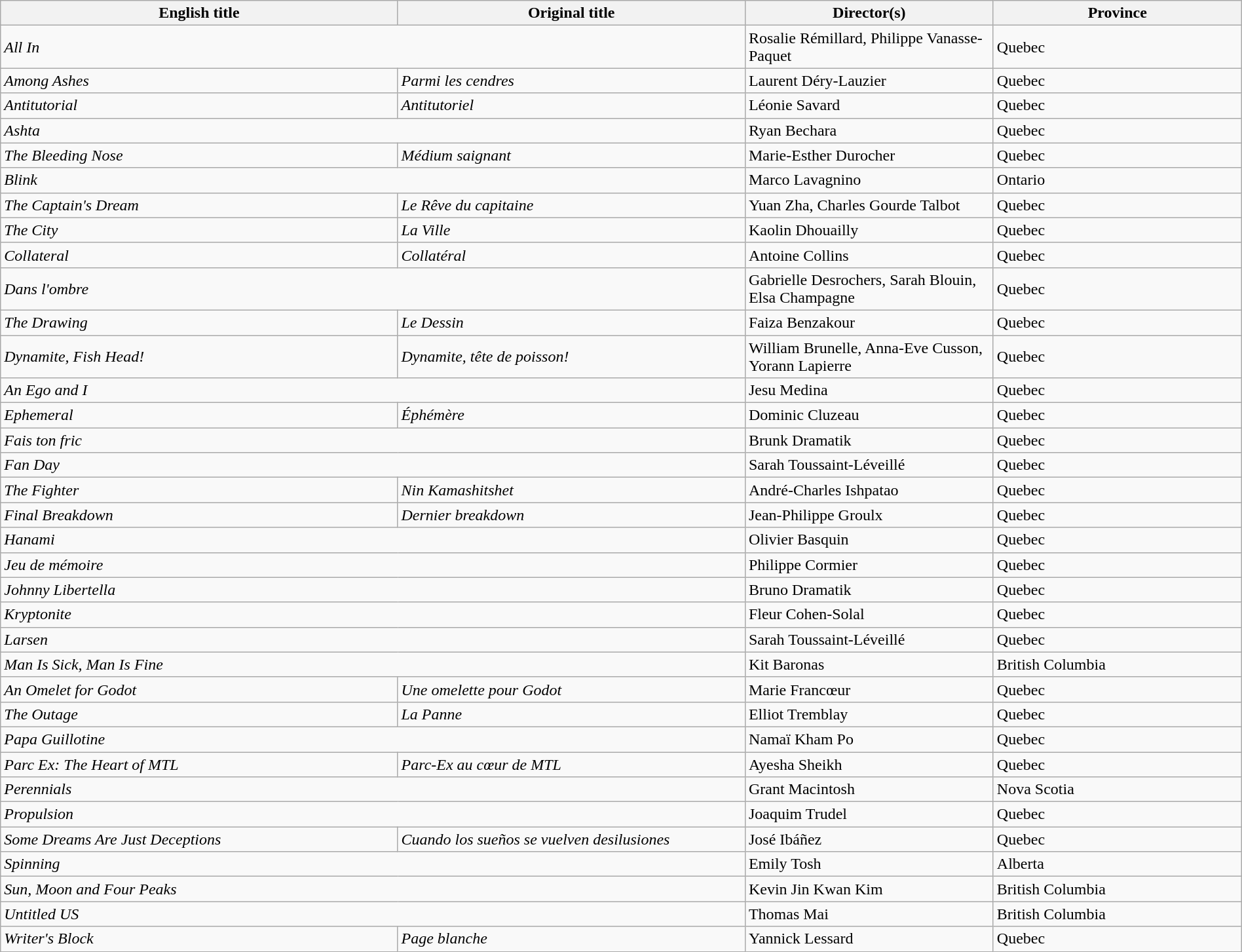<table class="wikitable" width=100%>
<tr>
<th scope="col" width="32%">English title</th>
<th scope="col" width="28%">Original title</th>
<th scope="col" width="20%">Director(s)</th>
<th scope="col" width="20%">Province</th>
</tr>
<tr>
<td colspan=2><em>All In</em></td>
<td>Rosalie Rémillard, Philippe Vanasse-Paquet</td>
<td>Quebec</td>
</tr>
<tr>
<td><em>Among Ashes</em></td>
<td><em>Parmi les cendres</em></td>
<td>Laurent Déry-Lauzier</td>
<td>Quebec</td>
</tr>
<tr>
<td><em>Antitutorial</em></td>
<td><em>Antitutoriel</em></td>
<td>Léonie Savard</td>
<td>Quebec</td>
</tr>
<tr>
<td colspan=2><em>Ashta</em></td>
<td>Ryan Bechara</td>
<td>Quebec</td>
</tr>
<tr>
<td><em>The Bleeding Nose</em></td>
<td><em>Médium saignant</em></td>
<td>Marie-Esther Durocher</td>
<td>Quebec</td>
</tr>
<tr>
<td colspan=2><em>Blink</em></td>
<td>Marco Lavagnino</td>
<td>Ontario</td>
</tr>
<tr>
<td><em>The Captain's Dream</em></td>
<td><em>Le Rêve du capitaine</em></td>
<td>Yuan Zha, Charles Gourde Talbot</td>
<td>Quebec</td>
</tr>
<tr>
<td><em>The City</em></td>
<td><em>La Ville</em></td>
<td>Kaolin Dhouailly</td>
<td>Quebec</td>
</tr>
<tr>
<td><em>Collateral</em></td>
<td><em>Collatéral</em></td>
<td>Antoine Collins</td>
<td>Quebec</td>
</tr>
<tr>
<td colspan=2><em>Dans l'ombre</em></td>
<td>Gabrielle Desrochers, Sarah Blouin, Elsa Champagne</td>
<td>Quebec</td>
</tr>
<tr>
<td><em>The Drawing</em></td>
<td><em>Le Dessin</em></td>
<td>Faiza Benzakour</td>
<td>Quebec</td>
</tr>
<tr>
<td><em>Dynamite, Fish Head!</em></td>
<td><em>Dynamite, tête de poisson!</em></td>
<td>William Brunelle, Anna-Eve Cusson, Yorann Lapierre</td>
<td>Quebec</td>
</tr>
<tr>
<td colspan=2><em>An Ego and I</em></td>
<td>Jesu Medina</td>
<td>Quebec</td>
</tr>
<tr>
<td><em>Ephemeral</em></td>
<td><em>Éphémère</em></td>
<td>Dominic Cluzeau</td>
<td>Quebec</td>
</tr>
<tr>
<td colspan=2><em>Fais ton fric</em></td>
<td>Brunk Dramatik</td>
<td>Quebec</td>
</tr>
<tr>
<td colspan=2><em>Fan Day</em></td>
<td>Sarah Toussaint-Léveillé</td>
<td>Quebec</td>
</tr>
<tr>
<td><em>The Fighter</em></td>
<td><em>Nin Kamashitshet</em></td>
<td>André-Charles Ishpatao</td>
<td>Quebec</td>
</tr>
<tr>
<td><em>Final Breakdown</em></td>
<td><em>Dernier breakdown</em></td>
<td>Jean-Philippe Groulx</td>
<td>Quebec</td>
</tr>
<tr>
<td colspan=2><em>Hanami</em></td>
<td>Olivier Basquin</td>
<td>Quebec</td>
</tr>
<tr>
<td colspan=2><em>Jeu de mémoire</em></td>
<td>Philippe Cormier</td>
<td>Quebec</td>
</tr>
<tr>
<td colspan=2><em>Johnny Libertella</em></td>
<td>Bruno Dramatik</td>
<td>Quebec</td>
</tr>
<tr>
<td colspan=2><em>Kryptonite</em></td>
<td>Fleur Cohen-Solal</td>
<td>Quebec</td>
</tr>
<tr>
<td colspan=2><em>Larsen</em></td>
<td>Sarah Toussaint-Léveillé</td>
<td>Quebec</td>
</tr>
<tr>
<td colspan=2><em>Man Is Sick, Man Is Fine</em></td>
<td>Kit Baronas</td>
<td>British Columbia</td>
</tr>
<tr>
<td><em>An Omelet for Godot</em></td>
<td><em>Une omelette pour Godot</em></td>
<td>Marie Francœur</td>
<td>Quebec</td>
</tr>
<tr>
<td><em>The Outage</em></td>
<td><em>La Panne</em></td>
<td>Elliot Tremblay</td>
<td>Quebec</td>
</tr>
<tr>
<td colspan=2><em>Papa Guillotine</em></td>
<td>Namaï Kham Po</td>
<td>Quebec</td>
</tr>
<tr>
<td><em>Parc Ex: The Heart of MTL</em></td>
<td><em>Parc-Ex au cœur de MTL</em></td>
<td>Ayesha Sheikh</td>
<td>Quebec</td>
</tr>
<tr>
<td colspan=2><em>Perennials</em></td>
<td>Grant Macintosh</td>
<td>Nova Scotia</td>
</tr>
<tr>
<td colspan=2><em>Propulsion</em></td>
<td>Joaquim Trudel</td>
<td>Quebec</td>
</tr>
<tr>
<td><em>Some Dreams Are Just Deceptions</em></td>
<td><em>Cuando los sueños se vuelven desilusiones</em></td>
<td>José Ibáñez</td>
<td>Quebec</td>
</tr>
<tr>
<td colspan=2><em>Spinning</em></td>
<td>Emily Tosh</td>
<td>Alberta</td>
</tr>
<tr>
<td colspan=2><em>Sun, Moon and Four Peaks</em></td>
<td>Kevin Jin Kwan Kim</td>
<td>British Columbia</td>
</tr>
<tr>
<td colspan=2><em>Untitled US</em></td>
<td>Thomas Mai</td>
<td>British Columbia</td>
</tr>
<tr>
<td><em>Writer's Block</em></td>
<td><em>Page blanche</em></td>
<td>Yannick Lessard</td>
<td>Quebec</td>
</tr>
</table>
